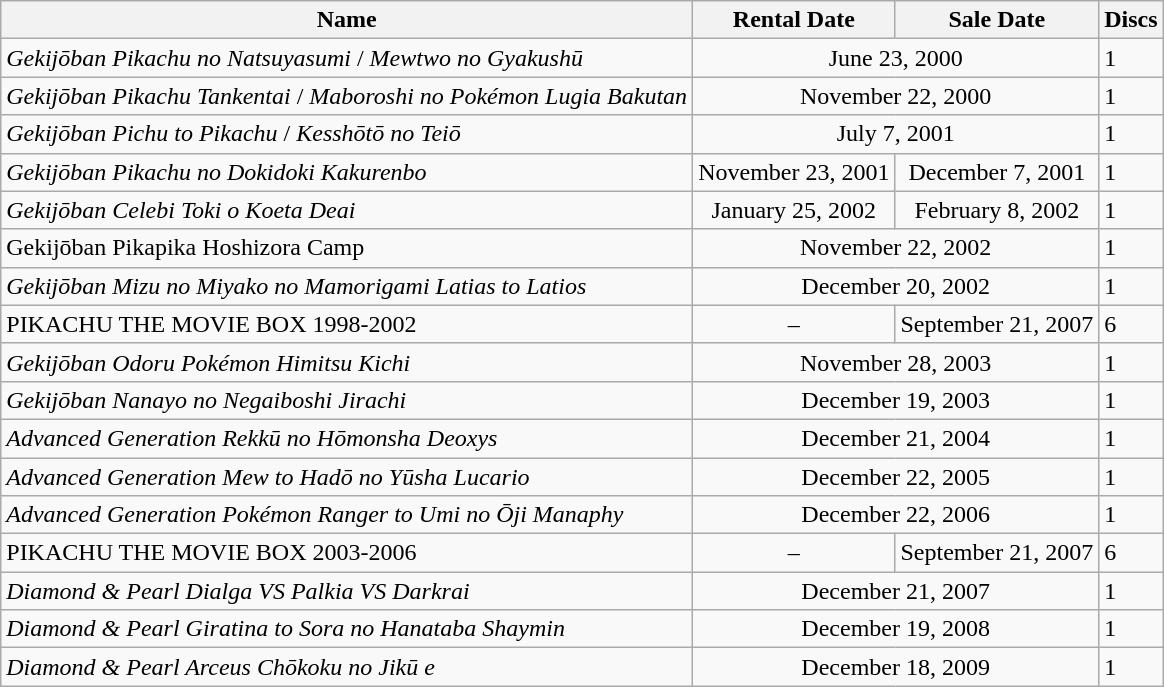<table class="wikitable">
<tr>
<th>Name</th>
<th>Rental Date</th>
<th>Sale Date</th>
<th>Discs</th>
</tr>
<tr>
<td><em>Gekijōban Pikachu no Natsuyasumi</em> / <em>Mewtwo no Gyakushū</em></td>
<td style="text-align:center;" colspan="2">June 23, 2000</td>
<td>1</td>
</tr>
<tr>
<td><em>Gekijōban Pikachu Tankentai</em> / <em>Maboroshi no Pokémon Lugia Bakutan</em></td>
<td style="text-align:center;" colspan="2">November 22, 2000</td>
<td>1</td>
</tr>
<tr>
<td><em>Gekijōban Pichu to Pikachu</em> / <em>Kesshōtō no Teiō</em></td>
<td style="text-align:center;" colspan="2">July 7, 2001</td>
<td>1</td>
</tr>
<tr>
<td><em>Gekijōban Pikachu no Dokidoki Kakurenbo</em></td>
<td align=center>November 23, 2001</td>
<td align="center">December 7, 2001</td>
<td>1</td>
</tr>
<tr>
<td><em>Gekijōban Celebi Toki o Koeta Deai</em></td>
<td align=center>January 25, 2002</td>
<td align="center">February 8, 2002</td>
<td>1</td>
</tr>
<tr>
<td>Gekijōban Pikapika Hoshizora Camp</td>
<td style="text-align:center;" colspan="2">November 22, 2002</td>
<td>1</td>
</tr>
<tr>
<td><em>Gekijōban Mizu no Miyako no Mamorigami Latias to Latios</em></td>
<td style="text-align:center;" colspan="2">December 20, 2002</td>
<td>1</td>
</tr>
<tr>
<td>PIKACHU THE MOVIE BOX 1998-2002</td>
<td align=center>–</td>
<td align=center>September 21, 2007</td>
<td>6</td>
</tr>
<tr>
<td><em>Gekijōban Odoru Pokémon Himitsu Kichi</em></td>
<td style="text-align:center;" colspan="2">November 28, 2003</td>
<td>1</td>
</tr>
<tr>
<td><em>Gekijōban Nanayo no Negaiboshi Jirachi</em></td>
<td style="text-align:center;" colspan="2">December 19, 2003</td>
<td>1</td>
</tr>
<tr>
<td><em>Advanced Generation Rekkū no Hōmonsha Deoxys</em></td>
<td style="text-align:center;" colspan="2">December 21, 2004</td>
<td>1</td>
</tr>
<tr>
<td><em>Advanced Generation Mew to Hadō no Yūsha Lucario</em></td>
<td style="text-align:center;" colspan="2">December 22, 2005</td>
<td>1</td>
</tr>
<tr>
<td><em>Advanced Generation Pokémon Ranger to Umi no Ōji Manaphy</em></td>
<td style="text-align:center;" colspan="2">December 22, 2006</td>
<td>1</td>
</tr>
<tr>
<td>PIKACHU THE MOVIE BOX 2003-2006</td>
<td align=center>–</td>
<td align=center>September 21, 2007</td>
<td>6</td>
</tr>
<tr>
<td><em>Diamond & Pearl Dialga VS Palkia VS Darkrai</em></td>
<td style="text-align:center;" colspan="2">December 21, 2007</td>
<td>1</td>
</tr>
<tr>
<td><em>Diamond & Pearl Giratina to Sora no Hanataba Shaymin</em></td>
<td style="text-align:center;" colspan="2">December 19, 2008</td>
<td>1</td>
</tr>
<tr>
<td><em>Diamond & Pearl Arceus Chōkoku no Jikū e</em></td>
<td style="text-align:center;" colspan="2">December 18, 2009</td>
<td>1</td>
</tr>
</table>
